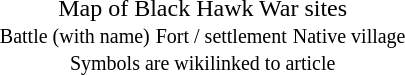<table style="text-align:center" align="right">
<tr>
<td></td>
</tr>
<tr>
<td>Map of Black Hawk War sites<br> <small>Battle (with name)</small>  <small>Fort / settlement</small>  <small>Native village</small><br><small>Symbols are wikilinked to article</small></td>
</tr>
</table>
